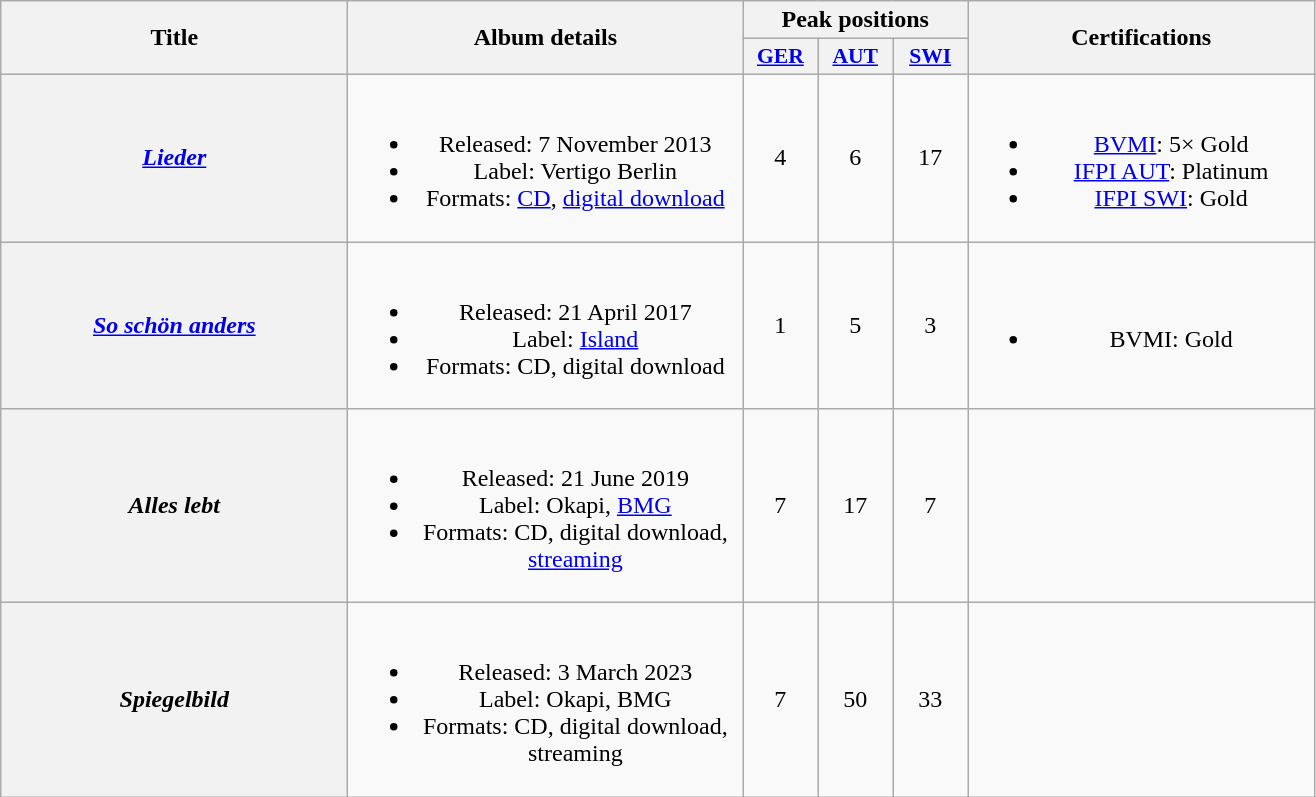<table class="wikitable plainrowheaders" style="text-align:center;" border="1">
<tr>
<th scope="col" rowspan="2" style="width:14em;">Title</th>
<th scope="col" rowspan="2" style="width:16em;">Album details</th>
<th scope="col" colspan="3">Peak positions</th>
<th scope="col" rowspan="2" style="width:14em;">Certifications</th>
</tr>
<tr>
<th scope="col" style="width:3em;font-size:90%;"><a href='#'>GER</a><br></th>
<th scope="col" style="width:3em;font-size:90%;"><a href='#'>AUT</a><br></th>
<th scope="col" style="width:3em;font-size:90%;"><a href='#'>SWI</a><br></th>
</tr>
<tr>
<th scope="row"><em><a href='#'>Lieder</a></em></th>
<td><br><ul><li>Released: 7 November 2013</li><li>Label: Vertigo Berlin</li><li>Formats: <a href='#'>CD</a>, <a href='#'>digital download</a></li></ul></td>
<td>4</td>
<td>6</td>
<td>17</td>
<td><br><ul><li><a href='#'>BVMI</a>: 5× Gold</li><li><a href='#'>IFPI AUT</a>: Platinum</li><li><a href='#'>IFPI SWI</a>: Gold</li></ul></td>
</tr>
<tr>
<th scope="row"><em><a href='#'>So schön anders</a></em></th>
<td><br><ul><li>Released: 21 April 2017</li><li>Label: <a href='#'>Island</a></li><li>Formats: CD, digital download</li></ul></td>
<td>1</td>
<td>5</td>
<td>3</td>
<td><br><ul><li>BVMI: Gold</li></ul></td>
</tr>
<tr>
<th scope="row"><em>Alles lebt</em></th>
<td><br><ul><li>Released: 21 June 2019</li><li>Label: Okapi, <a href='#'>BMG</a></li><li>Formats: CD, digital download, <a href='#'>streaming</a></li></ul></td>
<td>7</td>
<td>17</td>
<td>7</td>
<td></td>
</tr>
<tr>
<th scope="row"><em>Spiegelbild</em></th>
<td><br><ul><li>Released: 3 March 2023</li><li>Label: Okapi, BMG</li><li>Formats: CD, digital download, streaming</li></ul></td>
<td>7</td>
<td>50</td>
<td>33</td>
<td></td>
</tr>
</table>
